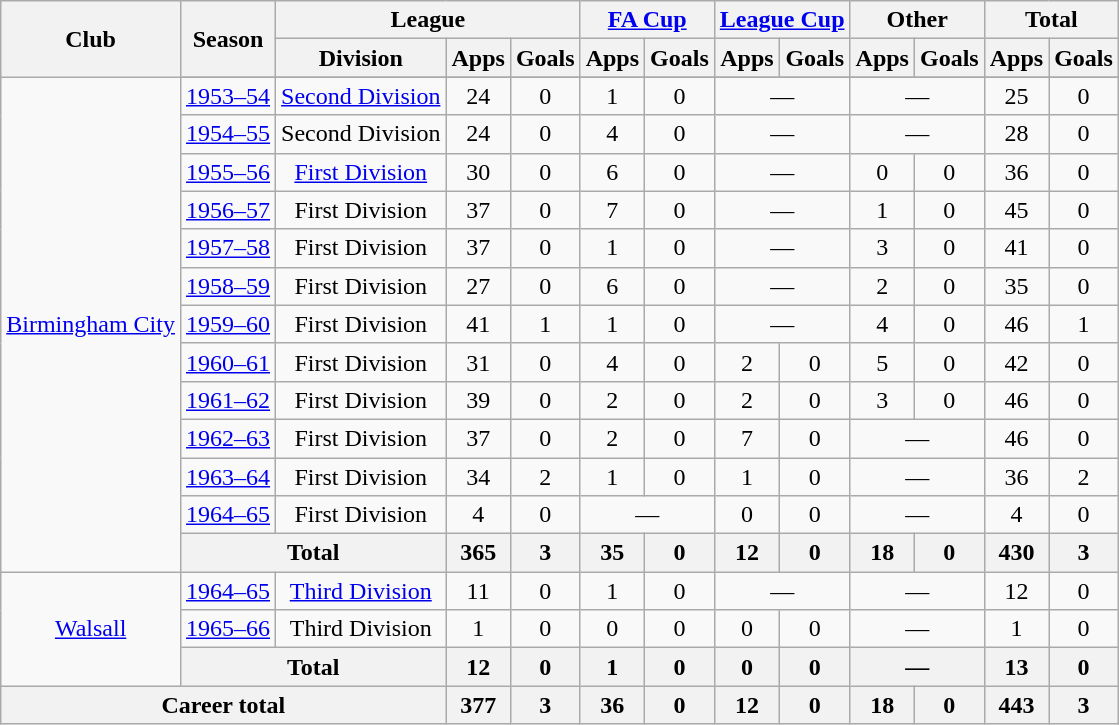<table class=wikitable style="text-align:center">
<tr>
<th rowspan="2">Club</th>
<th rowspan="2">Season</th>
<th colspan="3">League</th>
<th colspan="2"><a href='#'>FA Cup</a></th>
<th colspan="2"><a href='#'>League Cup</a></th>
<th colspan="2">Other</th>
<th colspan="2">Total</th>
</tr>
<tr>
<th>Division</th>
<th>Apps</th>
<th>Goals</th>
<th>Apps</th>
<th>Goals</th>
<th>Apps</th>
<th>Goals</th>
<th>Apps</th>
<th>Goals</th>
<th>Apps</th>
<th>Goals</th>
</tr>
<tr>
<td rowspan="14"><a href='#'>Birmingham City</a></td>
</tr>
<tr>
<td><a href='#'>1953–54</a></td>
<td><a href='#'>Second Division</a></td>
<td>24</td>
<td>0</td>
<td>1</td>
<td>0</td>
<td colspan="2">—</td>
<td colspan="2">—</td>
<td>25</td>
<td>0</td>
</tr>
<tr>
<td><a href='#'>1954–55</a></td>
<td>Second Division</td>
<td>24</td>
<td>0</td>
<td>4</td>
<td>0</td>
<td colspan="2">—</td>
<td colspan="2">—</td>
<td>28</td>
<td>0</td>
</tr>
<tr>
<td><a href='#'>1955–56</a></td>
<td><a href='#'>First Division</a></td>
<td>30</td>
<td>0</td>
<td>6</td>
<td>0</td>
<td colspan="2">—</td>
<td>0</td>
<td>0</td>
<td>36</td>
<td>0</td>
</tr>
<tr>
<td><a href='#'>1956–57</a></td>
<td>First Division</td>
<td>37</td>
<td>0</td>
<td>7</td>
<td>0</td>
<td colspan="2">—</td>
<td>1</td>
<td>0</td>
<td>45</td>
<td>0</td>
</tr>
<tr>
<td><a href='#'>1957–58</a></td>
<td>First Division</td>
<td>37</td>
<td>0</td>
<td>1</td>
<td>0</td>
<td colspan="2">—</td>
<td>3</td>
<td>0</td>
<td>41</td>
<td>0</td>
</tr>
<tr>
<td><a href='#'>1958–59</a></td>
<td>First Division</td>
<td>27</td>
<td>0</td>
<td>6</td>
<td>0</td>
<td colspan="2">—</td>
<td>2</td>
<td>0</td>
<td>35</td>
<td>0</td>
</tr>
<tr>
<td><a href='#'>1959–60</a></td>
<td>First Division</td>
<td>41</td>
<td>1</td>
<td>1</td>
<td>0</td>
<td colspan="2">—</td>
<td>4</td>
<td>0</td>
<td>46</td>
<td>1</td>
</tr>
<tr>
<td><a href='#'>1960–61</a></td>
<td>First Division</td>
<td>31</td>
<td>0</td>
<td>4</td>
<td>0</td>
<td>2</td>
<td>0</td>
<td>5</td>
<td>0</td>
<td>42</td>
<td>0</td>
</tr>
<tr>
<td><a href='#'>1961–62</a></td>
<td>First Division</td>
<td>39</td>
<td>0</td>
<td>2</td>
<td>0</td>
<td>2</td>
<td>0</td>
<td>3</td>
<td>0</td>
<td>46</td>
<td>0</td>
</tr>
<tr>
<td><a href='#'>1962–63</a></td>
<td>First Division</td>
<td>37</td>
<td>0</td>
<td>2</td>
<td>0</td>
<td>7</td>
<td>0</td>
<td colspan="2">—</td>
<td>46</td>
<td>0</td>
</tr>
<tr>
<td><a href='#'>1963–64</a></td>
<td>First Division</td>
<td>34</td>
<td>2</td>
<td>1</td>
<td>0</td>
<td>1</td>
<td>0</td>
<td colspan="2">—</td>
<td>36</td>
<td>2</td>
</tr>
<tr>
<td><a href='#'>1964–65</a></td>
<td>First Division</td>
<td>4</td>
<td>0</td>
<td colspan="2">—</td>
<td>0</td>
<td>0</td>
<td colspan="2">—</td>
<td>4</td>
<td>0</td>
</tr>
<tr>
<th colspan="2">Total</th>
<th>365</th>
<th>3</th>
<th>35</th>
<th>0</th>
<th>12</th>
<th>0</th>
<th>18</th>
<th>0</th>
<th>430</th>
<th>3</th>
</tr>
<tr>
<td rowspan="3"><a href='#'>Walsall</a></td>
<td><a href='#'>1964–65</a></td>
<td><a href='#'>Third Division</a></td>
<td>11</td>
<td>0</td>
<td>1</td>
<td>0</td>
<td colspan="2">—</td>
<td colspan="2">—</td>
<td>12</td>
<td>0</td>
</tr>
<tr>
<td><a href='#'>1965–66</a></td>
<td>Third Division</td>
<td>1</td>
<td>0</td>
<td>0</td>
<td>0</td>
<td>0</td>
<td>0</td>
<td colspan="2">—</td>
<td>1</td>
<td>0</td>
</tr>
<tr>
<th colspan="2">Total</th>
<th>12</th>
<th>0</th>
<th>1</th>
<th>0</th>
<th>0</th>
<th>0</th>
<th colspan="2">—</th>
<th>13</th>
<th>0</th>
</tr>
<tr>
<th colspan="3">Career total</th>
<th>377</th>
<th>3</th>
<th>36</th>
<th>0</th>
<th>12</th>
<th>0</th>
<th>18</th>
<th>0</th>
<th>443</th>
<th>3</th>
</tr>
</table>
